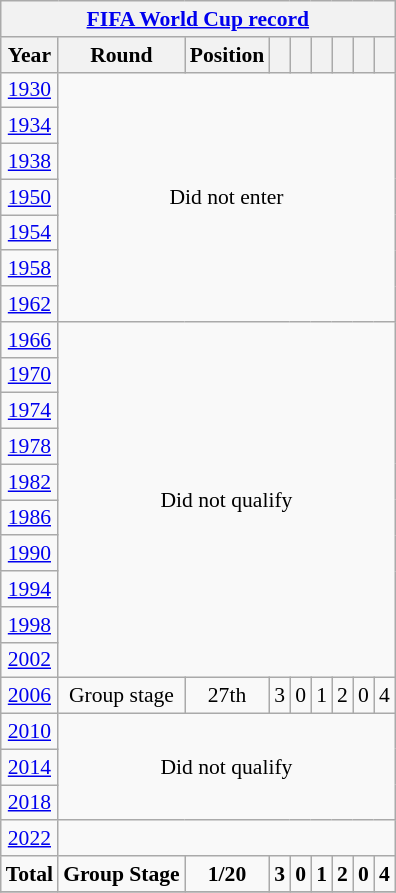<table class="wikitable" style="text-align: center; font-size:90%;">
<tr>
<th colspan=9><a href='#'>FIFA World Cup record</a></th>
</tr>
<tr>
<th>Year</th>
<th>Round</th>
<th>Position</th>
<th></th>
<th></th>
<th></th>
<th></th>
<th></th>
<th></th>
</tr>
<tr>
<td> <a href='#'>1930</a></td>
<td rowspan=7 colspan=8>Did not enter</td>
</tr>
<tr>
<td> <a href='#'>1934</a></td>
</tr>
<tr>
<td> <a href='#'>1938</a></td>
</tr>
<tr>
<td> <a href='#'>1950</a></td>
</tr>
<tr>
<td> <a href='#'>1954</a></td>
</tr>
<tr>
<td> <a href='#'>1958</a></td>
</tr>
<tr>
<td> <a href='#'>1962</a></td>
</tr>
<tr>
<td> <a href='#'>1966</a></td>
<td rowspan=10 colspan=8>Did not qualify</td>
</tr>
<tr>
<td> <a href='#'>1970</a></td>
</tr>
<tr>
<td> <a href='#'>1974</a></td>
</tr>
<tr>
<td> <a href='#'>1978</a></td>
</tr>
<tr>
<td> <a href='#'>1982</a></td>
</tr>
<tr>
<td> <a href='#'>1986</a></td>
</tr>
<tr>
<td> <a href='#'>1990</a></td>
</tr>
<tr>
<td> <a href='#'>1994</a></td>
</tr>
<tr>
<td> <a href='#'>1998</a></td>
</tr>
<tr>
<td>  <a href='#'>2002</a></td>
</tr>
<tr>
<td> <a href='#'>2006</a></td>
<td>Group stage</td>
<td>27th</td>
<td>3</td>
<td>0</td>
<td>1</td>
<td>2</td>
<td>0</td>
<td>4</td>
</tr>
<tr>
<td> <a href='#'>2010</a></td>
<td rowspan=3 colspan=8>Did not qualify</td>
</tr>
<tr>
<td> <a href='#'>2014</a></td>
</tr>
<tr>
<td> <a href='#'>2018</a></td>
</tr>
<tr>
<td> <a href='#'>2022</a></td>
</tr>
<tr rowspan=2 colspan=8|To Be Determined>
<td><strong>Total</strong></td>
<td><strong>Group Stage</strong></td>
<td><strong>1/20</strong></td>
<td><strong>3</strong></td>
<td><strong>0</strong></td>
<td><strong>1</strong></td>
<td><strong>2</strong></td>
<td><strong>0</strong></td>
<td><strong>4</strong></td>
</tr>
<tr>
</tr>
</table>
